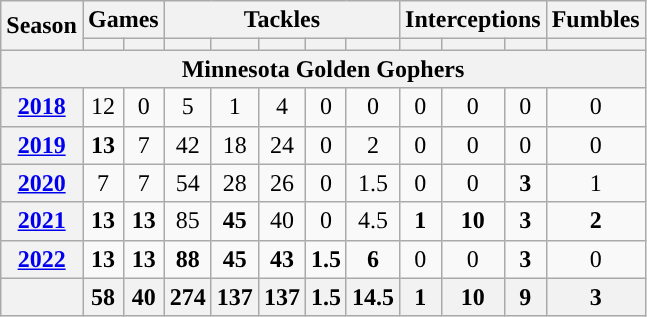<table class="wikitable" style="text-align:center;">
<tr>
<th rowspan="2">Season</th>
<th colspan="2">Games</th>
<th colspan="5">Tackles</th>
<th colspan="3">Interceptions</th>
<th>Fumbles</th>
</tr>
<tr>
<th></th>
<th></th>
<th></th>
<th></th>
<th></th>
<th></th>
<th></th>
<th></th>
<th></th>
<th></th>
<th></th>
</tr>
<tr>
<th colspan="12">Minnesota Golden Gophers</th>
</tr>
<tr>
<th><a href='#'>2018</a></th>
<td>12</td>
<td>0</td>
<td>5</td>
<td>1</td>
<td>4</td>
<td>0</td>
<td>0</td>
<td>0</td>
<td>0</td>
<td>0</td>
<td>0</td>
</tr>
<tr>
<th><a href='#'>2019</a></th>
<td><strong>13</strong></td>
<td>7</td>
<td>42</td>
<td>18</td>
<td>24</td>
<td>0</td>
<td>2</td>
<td>0</td>
<td>0</td>
<td>0</td>
<td>0</td>
</tr>
<tr>
<th><a href='#'>2020</a></th>
<td>7</td>
<td>7</td>
<td>54</td>
<td>28</td>
<td>26</td>
<td>0</td>
<td>1.5</td>
<td>0</td>
<td>0</td>
<td><strong>3</strong></td>
<td>1</td>
</tr>
<tr>
<th><a href='#'>2021</a></th>
<td><strong>13</strong></td>
<td><strong>13</strong></td>
<td>85</td>
<td><strong>45</strong></td>
<td>40</td>
<td>0</td>
<td>4.5</td>
<td><strong>1</strong></td>
<td><strong>10</strong></td>
<td><strong>3</strong></td>
<td><strong>2</strong></td>
</tr>
<tr>
<th><a href='#'>2022</a></th>
<td><strong>13</strong></td>
<td><strong>13</strong></td>
<td><strong>88</strong></td>
<td><strong>45</strong></td>
<td><strong>43</strong></td>
<td><strong>1.5</strong></td>
<td><strong>6</strong></td>
<td>0</td>
<td>0</td>
<td><strong>3</strong></td>
<td>0</td>
</tr>
<tr>
<th></th>
<th>58</th>
<th>40</th>
<th>274</th>
<th>137</th>
<th>137</th>
<th>1.5</th>
<th>14.5</th>
<th>1</th>
<th>10</th>
<th>9</th>
<th>3</th>
</tr>
</table>
